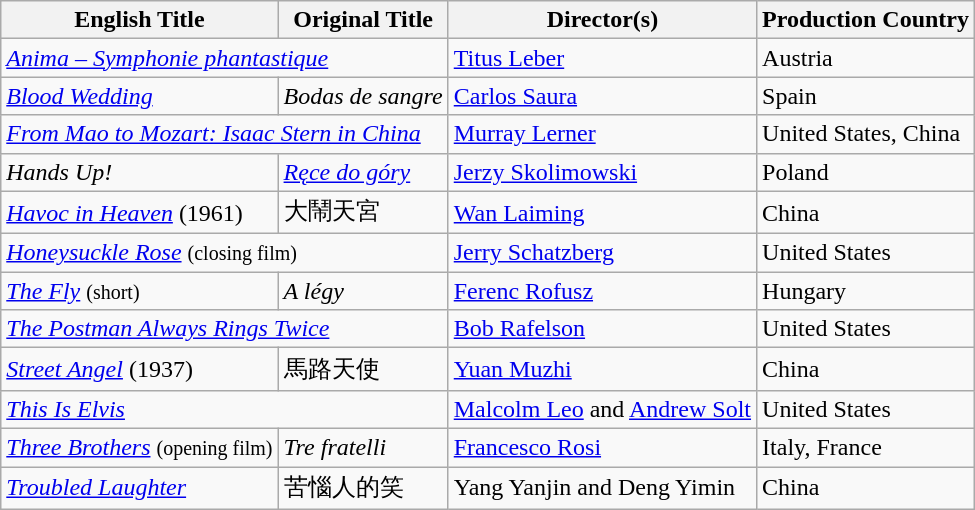<table class="wikitable">
<tr>
<th>English Title</th>
<th>Original Title</th>
<th>Director(s)</th>
<th>Production Country</th>
</tr>
<tr>
<td colspan="2"><em><a href='#'>Anima – Symphonie phantastique</a></em></td>
<td><a href='#'>Titus Leber</a></td>
<td>Austria</td>
</tr>
<tr>
<td><em><a href='#'>Blood Wedding</a></em></td>
<td><em>Bodas de sangre</em></td>
<td><a href='#'>Carlos Saura</a></td>
<td>Spain</td>
</tr>
<tr>
<td colspan="2"><em><a href='#'>From Mao to Mozart: Isaac Stern in China</a></em></td>
<td><a href='#'>Murray Lerner</a></td>
<td>United States, China</td>
</tr>
<tr>
<td><em>Hands Up!</em></td>
<td><em><a href='#'>Ręce do góry</a></em></td>
<td><a href='#'>Jerzy Skolimowski</a></td>
<td>Poland</td>
</tr>
<tr>
<td><em><a href='#'>Havoc in Heaven</a></em> (1961)</td>
<td>大鬧天宮</td>
<td><a href='#'>Wan Laiming</a></td>
<td>China</td>
</tr>
<tr>
<td colspan="2"><em><a href='#'>Honeysuckle Rose</a></em> <small>(closing film)</small></td>
<td><a href='#'>Jerry Schatzberg</a></td>
<td>United States</td>
</tr>
<tr>
<td><a href='#'><em>The Fly</em></a> <small>(short)</small></td>
<td><em>A légy</em></td>
<td><a href='#'>Ferenc Rofusz</a></td>
<td>Hungary</td>
</tr>
<tr>
<td colspan="2"><em><a href='#'>The Postman Always Rings Twice</a></em></td>
<td><a href='#'>Bob Rafelson</a></td>
<td>United States</td>
</tr>
<tr>
<td><em><a href='#'>Street Angel</a></em> (1937)</td>
<td>馬路天使</td>
<td><a href='#'>Yuan Muzhi</a></td>
<td>China</td>
</tr>
<tr>
<td colspan="2"><em><a href='#'>This Is Elvis</a></em></td>
<td><a href='#'>Malcolm Leo</a> and <a href='#'>Andrew Solt</a></td>
<td>United States</td>
</tr>
<tr>
<td><em><a href='#'>Three Brothers</a></em> <small>(opening film)</small></td>
<td><em>Tre fratelli</em></td>
<td><a href='#'>Francesco Rosi</a></td>
<td>Italy, France</td>
</tr>
<tr>
<td><em><a href='#'>Troubled Laughter</a></em></td>
<td>苦惱人的笑</td>
<td>Yang Yanjin and Deng Yimin</td>
<td>China</td>
</tr>
</table>
